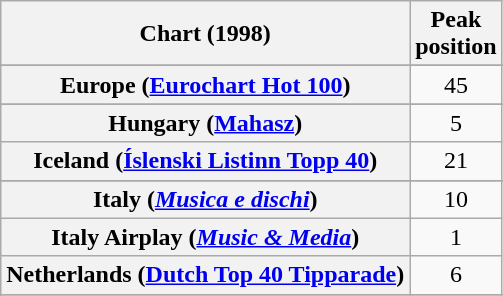<table class="wikitable sortable plainrowheaders" style="text-align:center">
<tr>
<th>Chart (1998)</th>
<th>Peak<br>position</th>
</tr>
<tr>
</tr>
<tr>
</tr>
<tr>
</tr>
<tr>
<th scope="row">Europe (<a href='#'>Eurochart Hot 100</a>)</th>
<td>45</td>
</tr>
<tr>
</tr>
<tr>
</tr>
<tr>
<th scope="row">Hungary (<a href='#'>Mahasz</a>)</th>
<td>5</td>
</tr>
<tr>
<th scope="row">Iceland (<a href='#'>Íslenski Listinn Topp 40</a>)</th>
<td>21</td>
</tr>
<tr>
</tr>
<tr>
<th scope="row">Italy (<em><a href='#'>Musica e dischi</a></em>)</th>
<td>10</td>
</tr>
<tr>
<th scope="row">Italy Airplay (<em><a href='#'>Music & Media</a></em>)</th>
<td>1</td>
</tr>
<tr>
<th scope="row">Netherlands (<a href='#'>Dutch Top 40 Tipparade</a>)</th>
<td>6</td>
</tr>
<tr>
</tr>
<tr>
</tr>
<tr>
</tr>
<tr>
</tr>
</table>
